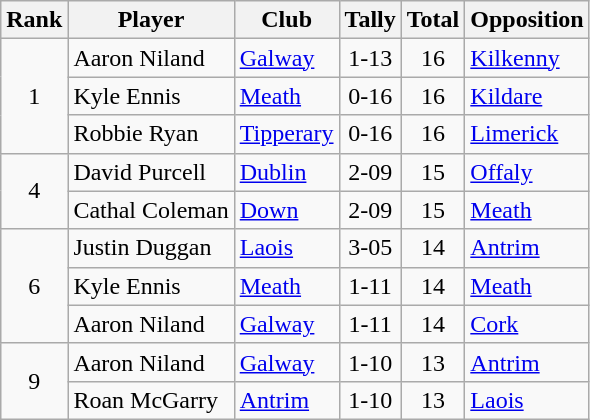<table class="wikitable">
<tr>
<th>Rank</th>
<th>Player</th>
<th>Club</th>
<th>Tally</th>
<th>Total</th>
<th>Opposition</th>
</tr>
<tr>
<td rowspan="3" style="text-align:center;">1</td>
<td>Aaron Niland</td>
<td><a href='#'>Galway</a></td>
<td align=center>1-13</td>
<td align=center>16</td>
<td><a href='#'>Kilkenny</a></td>
</tr>
<tr>
<td>Kyle Ennis</td>
<td><a href='#'>Meath</a></td>
<td align=center>0-16</td>
<td align=center>16</td>
<td><a href='#'>Kildare</a></td>
</tr>
<tr>
<td>Robbie Ryan</td>
<td><a href='#'>Tipperary</a></td>
<td align=center>0-16</td>
<td align=center>16</td>
<td><a href='#'>Limerick</a></td>
</tr>
<tr>
<td rowspan="2" style="text-align:center;">4</td>
<td>David Purcell</td>
<td><a href='#'>Dublin</a></td>
<td align=center>2-09</td>
<td align=center>15</td>
<td><a href='#'>Offaly</a></td>
</tr>
<tr>
<td>Cathal Coleman</td>
<td><a href='#'>Down</a></td>
<td align=center>2-09</td>
<td align=center>15</td>
<td><a href='#'>Meath</a></td>
</tr>
<tr>
<td rowspan="3" style="text-align:center;">6</td>
<td>Justin Duggan</td>
<td><a href='#'>Laois</a></td>
<td align=center>3-05</td>
<td align=center>14</td>
<td><a href='#'>Antrim</a></td>
</tr>
<tr>
<td>Kyle Ennis</td>
<td><a href='#'>Meath</a></td>
<td align=center>1-11</td>
<td align=center>14</td>
<td><a href='#'>Meath</a></td>
</tr>
<tr>
<td>Aaron Niland</td>
<td><a href='#'>Galway</a></td>
<td align=center>1-11</td>
<td align=center>14</td>
<td><a href='#'>Cork</a></td>
</tr>
<tr>
<td rowspan="2" style="text-align:center;">9</td>
<td>Aaron Niland</td>
<td><a href='#'>Galway</a></td>
<td align=center>1-10</td>
<td align=center>13</td>
<td><a href='#'>Antrim</a></td>
</tr>
<tr>
<td>Roan McGarry</td>
<td><a href='#'>Antrim</a></td>
<td align=center>1-10</td>
<td align=center>13</td>
<td><a href='#'>Laois</a></td>
</tr>
</table>
